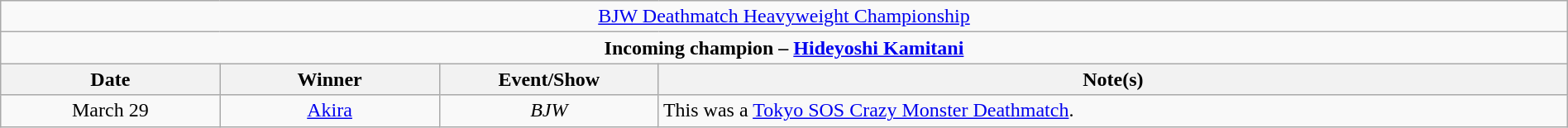<table class="wikitable" style="text-align:center; width:100%;">
<tr>
<td colspan="4" style="text-align: center;"><a href='#'>BJW Deathmatch Heavyweight Championship</a></td>
</tr>
<tr>
<td colspan="4" style="text-align: center;"><strong>Incoming champion – <a href='#'>Hideyoshi Kamitani</a></strong></td>
</tr>
<tr>
<th width="14%">Date</th>
<th width="14%">Winner</th>
<th width="14%">Event/Show</th>
<th width="58%">Note(s)</th>
</tr>
<tr>
<td>March 29</td>
<td><a href='#'>Akira</a></td>
<td><em>BJW</em></td>
<td align=left>This was a <a href='#'>Tokyo SOS Crazy Monster Deathmatch</a>.</td>
</tr>
</table>
